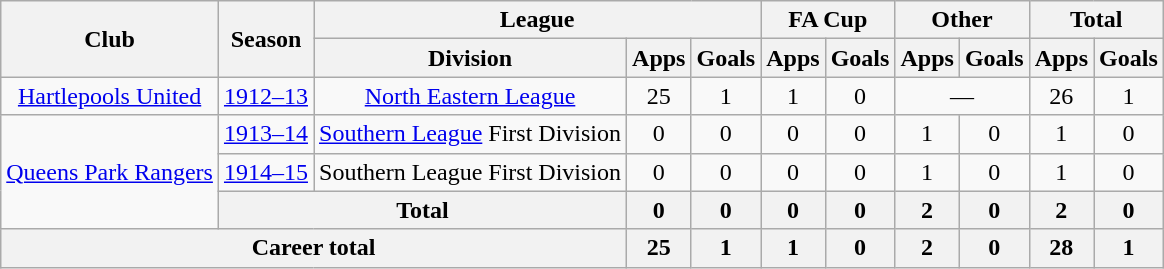<table class="wikitable" style="text-align: center;">
<tr>
<th rowspan="2">Club</th>
<th rowspan="2">Season</th>
<th colspan="3">League</th>
<th colspan="2">FA Cup</th>
<th colspan="2">Other</th>
<th colspan="2">Total</th>
</tr>
<tr>
<th>Division</th>
<th>Apps</th>
<th>Goals</th>
<th>Apps</th>
<th>Goals</th>
<th>Apps</th>
<th>Goals</th>
<th>Apps</th>
<th>Goals</th>
</tr>
<tr>
<td><a href='#'>Hartlepools United</a></td>
<td><a href='#'>1912–13</a></td>
<td><a href='#'>North Eastern League</a></td>
<td>25</td>
<td>1</td>
<td>1</td>
<td>0</td>
<td colspan="2">—</td>
<td>26</td>
<td>1</td>
</tr>
<tr>
<td rowspan="3"><a href='#'>Queens Park Rangers</a></td>
<td><a href='#'>1913–14</a></td>
<td><a href='#'>Southern League</a> First Division</td>
<td>0</td>
<td>0</td>
<td>0</td>
<td>0</td>
<td>1</td>
<td>0</td>
<td>1</td>
<td>0</td>
</tr>
<tr>
<td><a href='#'>1914–15</a></td>
<td>Southern League First Division</td>
<td>0</td>
<td>0</td>
<td>0</td>
<td>0</td>
<td>1</td>
<td>0</td>
<td>1</td>
<td>0</td>
</tr>
<tr>
<th colspan="2">Total</th>
<th>0</th>
<th>0</th>
<th>0</th>
<th>0</th>
<th>2</th>
<th>0</th>
<th>2</th>
<th>0</th>
</tr>
<tr>
<th colspan="3">Career total</th>
<th>25</th>
<th>1</th>
<th>1</th>
<th>0</th>
<th>2</th>
<th>0</th>
<th>28</th>
<th>1</th>
</tr>
</table>
